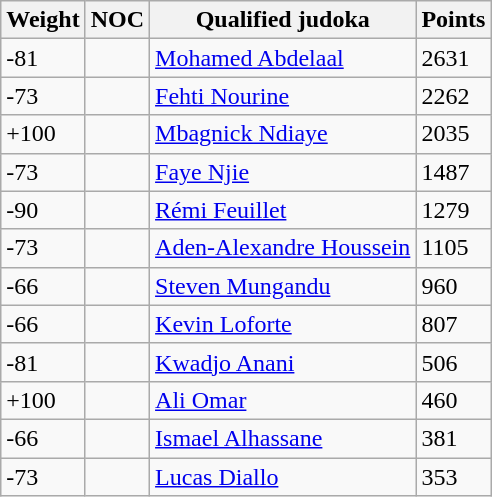<table class="wikitable">
<tr>
<th>Weight</th>
<th>NOC</th>
<th>Qualified judoka</th>
<th>Points</th>
</tr>
<tr>
<td>-81</td>
<td></td>
<td><a href='#'>Mohamed Abdelaal</a></td>
<td>2631</td>
</tr>
<tr>
<td>-73</td>
<td></td>
<td><a href='#'>Fehti Nourine</a></td>
<td>2262</td>
</tr>
<tr>
<td>+100</td>
<td></td>
<td><a href='#'>Mbagnick Ndiaye</a></td>
<td>2035</td>
</tr>
<tr>
<td>-73</td>
<td></td>
<td><a href='#'>Faye Njie</a></td>
<td>1487</td>
</tr>
<tr>
<td>-90</td>
<td></td>
<td><a href='#'>Rémi Feuillet</a></td>
<td>1279</td>
</tr>
<tr>
<td>-73</td>
<td></td>
<td><a href='#'>Aden-Alexandre Houssein</a></td>
<td>1105</td>
</tr>
<tr>
<td>-66</td>
<td></td>
<td><a href='#'>Steven Mungandu</a></td>
<td>960</td>
</tr>
<tr>
<td>-66</td>
<td></td>
<td><a href='#'>Kevin Loforte</a></td>
<td>807</td>
</tr>
<tr>
<td>-81</td>
<td></td>
<td><a href='#'>Kwadjo Anani</a></td>
<td>506</td>
</tr>
<tr>
<td>+100</td>
<td></td>
<td><a href='#'>Ali Omar</a></td>
<td>460</td>
</tr>
<tr>
<td>-66</td>
<td></td>
<td><a href='#'>Ismael Alhassane</a></td>
<td>381</td>
</tr>
<tr>
<td>-73</td>
<td></td>
<td><a href='#'>Lucas Diallo</a></td>
<td>353</td>
</tr>
</table>
